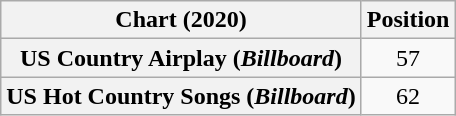<table class="wikitable sortable plainrowheaders" style="text-align:center">
<tr>
<th scope="col">Chart (2020)</th>
<th scope="col">Position</th>
</tr>
<tr>
<th scope="row">US Country Airplay (<em>Billboard</em>)</th>
<td>57</td>
</tr>
<tr>
<th scope="row">US Hot Country Songs (<em>Billboard</em>)</th>
<td>62</td>
</tr>
</table>
